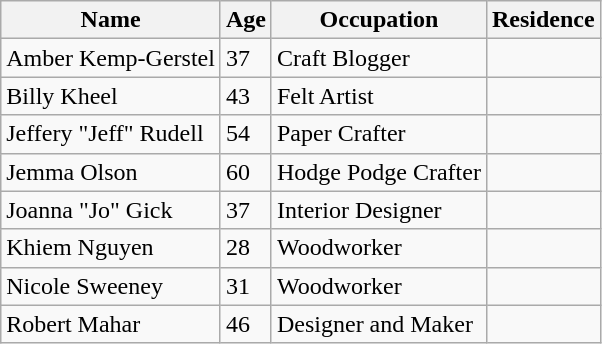<table class="wikitable sortable">
<tr>
<th>Name</th>
<th>Age</th>
<th>Occupation</th>
<th>Residence</th>
</tr>
<tr>
<td>Amber Kemp-Gerstel</td>
<td>37</td>
<td>Craft Blogger</td>
<td></td>
</tr>
<tr>
<td>Billy Kheel</td>
<td>43</td>
<td>Felt Artist</td>
<td></td>
</tr>
<tr>
<td>Jeffery "Jeff" Rudell</td>
<td>54</td>
<td>Paper Crafter</td>
<td></td>
</tr>
<tr>
<td>Jemma Olson</td>
<td>60</td>
<td>Hodge Podge Crafter</td>
<td></td>
</tr>
<tr>
<td>Joanna "Jo" Gick</td>
<td>37</td>
<td>Interior Designer</td>
<td></td>
</tr>
<tr>
<td>Khiem Nguyen</td>
<td>28</td>
<td>Woodworker</td>
<td></td>
</tr>
<tr>
<td>Nicole Sweeney</td>
<td>31</td>
<td>Woodworker</td>
<td></td>
</tr>
<tr>
<td>Robert Mahar</td>
<td>46</td>
<td>Designer and Maker</td>
<td></td>
</tr>
</table>
